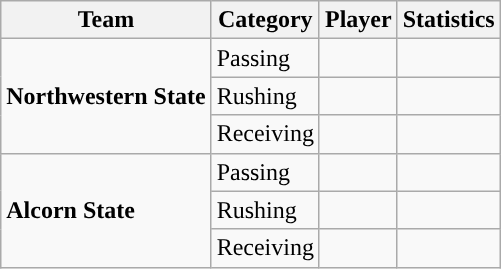<table class="wikitable" style="float: left;">
<tr>
<th>Team</th>
<th>Category</th>
<th>Player</th>
<th>Statistics</th>
</tr>
<tr>
<td rowspan=3><strong>Northwestern State</strong></td>
<td>Passing</td>
<td> </td>
<td> </td>
</tr>
<tr>
<td>Rushing</td>
<td> </td>
<td> </td>
</tr>
<tr>
<td>Receiving</td>
<td> </td>
<td> </td>
</tr>
<tr>
<td rowspan=3><strong>Alcorn State</strong></td>
<td>Passing</td>
<td> </td>
<td> </td>
</tr>
<tr>
<td>Rushing</td>
<td> </td>
<td> </td>
</tr>
<tr>
<td>Receiving</td>
<td> </td>
<td> </td>
</tr>
</table>
